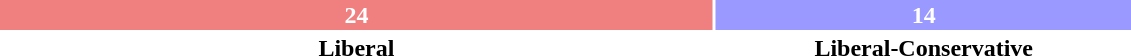<table style="width:60%; text-align:center;">
<tr style="color:white;">
<td style="background:#F08080; width:63.16%;"><strong>24</strong></td>
<td style="background:#9999FF; width:36.84%;"><strong>14</strong></td>
</tr>
<tr>
<td><span><strong>Liberal</strong></span></td>
<td><span><strong>Liberal-Conservative</strong></span></td>
</tr>
</table>
